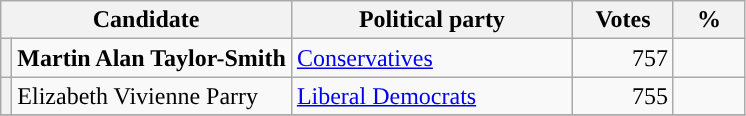<table class="wikitable">
<tr>
<th valign=top colspan="2" style="width: 180px">Candidate</th>
<th valign=top style="width: 180px">Political party</th>
<th valign=top style="width: 60px">Votes</th>
<th valign=top style="width: 40px">%</th>
</tr>
<tr>
<th style="background-color: "></th>
<td><strong>Martin Alan Taylor-Smith</strong></td>
<td><a href='#'>Conservatives</a></td>
<td align="right">757</td>
<td align="right"></td>
</tr>
<tr>
<th style="background-color: "></th>
<td>Elizabeth Vivienne Parry</td>
<td><a href='#'>Liberal Democrats</a></td>
<td align="right">755</td>
<td align="right"></td>
</tr>
<tr>
</tr>
</table>
